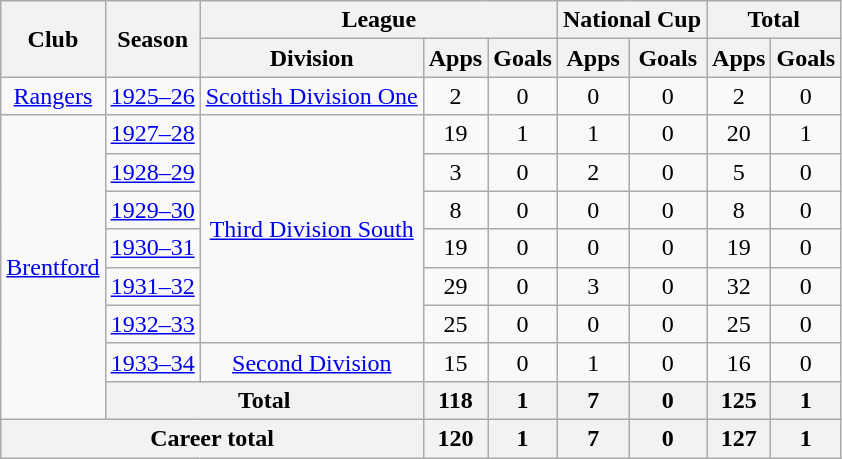<table class="wikitable" style="text-align: center;">
<tr>
<th rowspan="2">Club</th>
<th rowspan="2">Season</th>
<th colspan="3">League</th>
<th colspan="2">National Cup</th>
<th colspan="2">Total</th>
</tr>
<tr>
<th>Division</th>
<th>Apps</th>
<th>Goals</th>
<th>Apps</th>
<th>Goals</th>
<th>Apps</th>
<th>Goals</th>
</tr>
<tr>
<td><a href='#'>Rangers</a></td>
<td><a href='#'>1925–26</a></td>
<td><a href='#'>Scottish Division One</a></td>
<td>2</td>
<td>0</td>
<td>0</td>
<td>0</td>
<td>2</td>
<td>0</td>
</tr>
<tr>
<td rowspan="8"><a href='#'>Brentford</a></td>
<td><a href='#'>1927–28</a></td>
<td rowspan="6"><a href='#'>Third Division South</a></td>
<td>19</td>
<td>1</td>
<td>1</td>
<td>0</td>
<td>20</td>
<td>1</td>
</tr>
<tr>
<td><a href='#'>1928–29</a></td>
<td>3</td>
<td>0</td>
<td>2</td>
<td>0</td>
<td>5</td>
<td>0</td>
</tr>
<tr>
<td><a href='#'>1929–30</a></td>
<td>8</td>
<td>0</td>
<td>0</td>
<td>0</td>
<td>8</td>
<td>0</td>
</tr>
<tr>
<td><a href='#'>1930–31</a></td>
<td>19</td>
<td>0</td>
<td>0</td>
<td>0</td>
<td>19</td>
<td>0</td>
</tr>
<tr>
<td><a href='#'>1931–32</a></td>
<td>29</td>
<td>0</td>
<td>3</td>
<td>0</td>
<td>32</td>
<td>0</td>
</tr>
<tr>
<td><a href='#'>1932–33</a></td>
<td>25</td>
<td>0</td>
<td>0</td>
<td>0</td>
<td>25</td>
<td>0</td>
</tr>
<tr>
<td><a href='#'>1933–34</a></td>
<td><a href='#'>Second Division</a></td>
<td>15</td>
<td>0</td>
<td>1</td>
<td>0</td>
<td>16</td>
<td>0</td>
</tr>
<tr>
<th colspan="2">Total</th>
<th>118</th>
<th>1</th>
<th>7</th>
<th>0</th>
<th>125</th>
<th>1</th>
</tr>
<tr>
<th colspan="3">Career total</th>
<th>120</th>
<th>1</th>
<th>7</th>
<th>0</th>
<th>127</th>
<th>1</th>
</tr>
</table>
